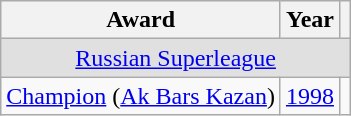<table class="wikitable">
<tr>
<th>Award</th>
<th>Year</th>
<th></th>
</tr>
<tr ALIGN="center" bgcolor="#e0e0e0">
<td colspan="3"><a href='#'>Russian Superleague</a></td>
</tr>
<tr>
<td><a href='#'>Champion</a> (<a href='#'>Ak Bars Kazan</a>)</td>
<td><a href='#'>1998</a></td>
</tr>
</table>
